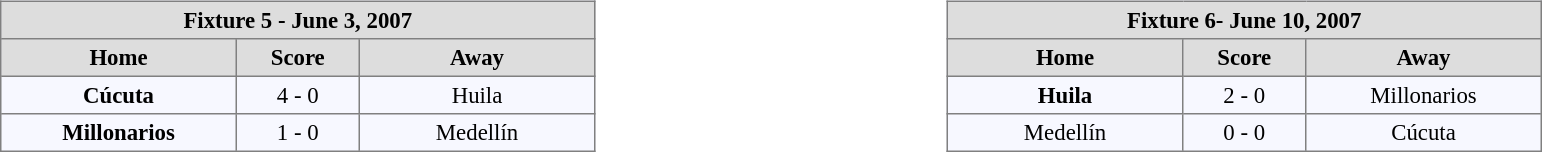<table width=100%>
<tr>
<td valign=top width=50% align=left><br><table align=center bgcolor="#f7f8ff" cellpadding="3" cellspacing="0" border="1" style="font-size: 95%; border: gray solid 1px; border-collapse: collapse;">
<tr align=center bgcolor=#DDDDDD style="color:black;">
<th colspan=3 align=center>Fixture 5 - June 3, 2007</th>
</tr>
<tr align=center bgcolor=#DDDDDD style="color:black;">
<th width="150">Home</th>
<th width="75">Score</th>
<th width="150">Away</th>
</tr>
<tr align=center>
<td><strong>Cúcuta</strong></td>
<td>4 - 0</td>
<td>Huila</td>
</tr>
<tr align=center>
<td><strong>Millonarios</strong></td>
<td>1 - 0</td>
<td>Medellín</td>
</tr>
</table>
</td>
<td valign=top width=50% align=left><br><table align=center bgcolor="#f7f8ff" cellpadding="3" cellspacing="0" border="1" style="font-size: 95%; border: gray solid 1px; border-collapse: collapse;">
<tr align=center bgcolor=#DDDDDD style="color:black;">
<th colspan=3 align=center>Fixture 6- June 10, 2007</th>
</tr>
<tr align=center bgcolor=#DDDDDD style="color:black;">
<th width="150">Home</th>
<th width="75">Score</th>
<th width="150">Away</th>
</tr>
<tr align=center>
<td><strong>Huila</strong></td>
<td>2 - 0</td>
<td>Millonarios</td>
</tr>
<tr align=center>
<td>Medellín</td>
<td>0 - 0</td>
<td>Cúcuta</td>
</tr>
</table>
</td>
</tr>
</table>
